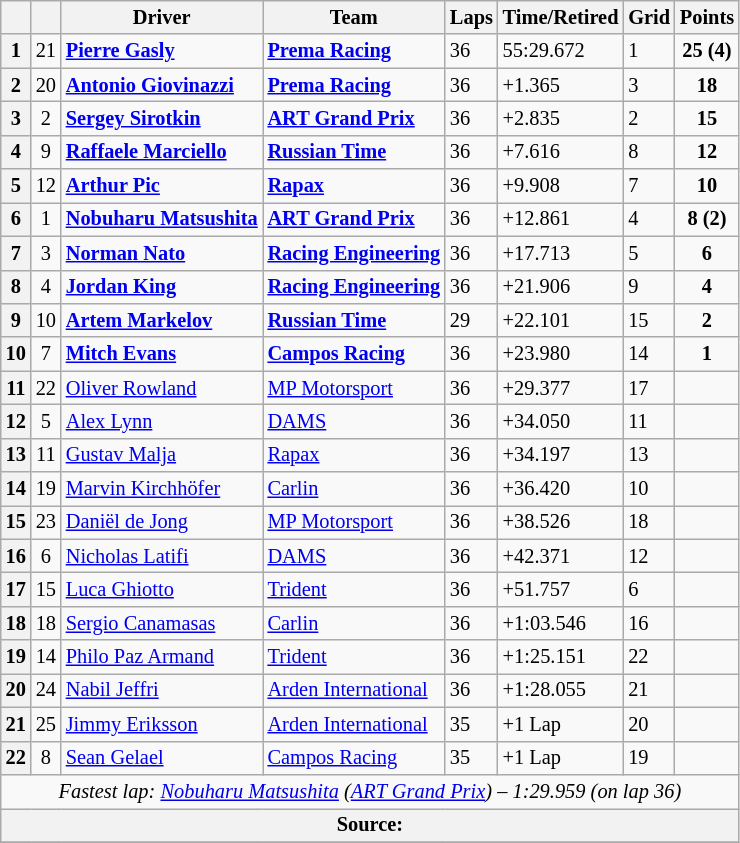<table class="wikitable" style="font-size:85%">
<tr>
<th></th>
<th></th>
<th>Driver</th>
<th>Team</th>
<th>Laps</th>
<th>Time/Retired</th>
<th>Grid</th>
<th>Points</th>
</tr>
<tr>
<th>1</th>
<td align="center">21</td>
<td> <strong><a href='#'>Pierre Gasly</a></strong></td>
<td><strong><a href='#'>Prema Racing</a></strong></td>
<td>36</td>
<td>55:29.672</td>
<td>1</td>
<td align="center"><strong>25 (4)</strong></td>
</tr>
<tr>
<th>2</th>
<td align="center">20</td>
<td> <strong><a href='#'>Antonio Giovinazzi</a></strong></td>
<td><strong><a href='#'>Prema Racing</a></strong></td>
<td>36</td>
<td>+1.365</td>
<td>3</td>
<td align="center"><strong>18</strong></td>
</tr>
<tr>
<th>3</th>
<td align="center">2</td>
<td> <strong><a href='#'>Sergey Sirotkin</a></strong></td>
<td><strong><a href='#'>ART Grand Prix</a></strong></td>
<td>36</td>
<td>+2.835</td>
<td>2</td>
<td align="center"><strong>15</strong></td>
</tr>
<tr>
<th>4</th>
<td align="center">9</td>
<td> <strong><a href='#'>Raffaele Marciello</a></strong></td>
<td><strong><a href='#'>Russian Time</a></strong></td>
<td>36</td>
<td>+7.616</td>
<td>8</td>
<td align="center"><strong>12</strong></td>
</tr>
<tr>
<th>5</th>
<td align="center">12</td>
<td> <strong><a href='#'>Arthur Pic</a></strong></td>
<td><strong><a href='#'>Rapax</a></strong></td>
<td>36</td>
<td>+9.908</td>
<td>7</td>
<td align="center"><strong>10</strong></td>
</tr>
<tr>
<th>6</th>
<td align="center">1</td>
<td> <strong><a href='#'>Nobuharu Matsushita</a></strong></td>
<td><strong><a href='#'>ART Grand Prix</a></strong></td>
<td>36</td>
<td>+12.861</td>
<td>4</td>
<td align="center"><strong>8 (2)</strong></td>
</tr>
<tr>
<th>7</th>
<td align="center">3</td>
<td> <strong><a href='#'>Norman Nato</a></strong></td>
<td><strong><a href='#'>Racing Engineering</a></strong></td>
<td>36</td>
<td>+17.713</td>
<td>5</td>
<td align="center"><strong>6</strong></td>
</tr>
<tr>
<th>8</th>
<td align="center">4</td>
<td> <strong><a href='#'>Jordan King</a></strong></td>
<td><strong><a href='#'>Racing Engineering</a></strong></td>
<td>36</td>
<td>+21.906</td>
<td>9</td>
<td align="center"><strong>4</strong></td>
</tr>
<tr>
<th>9</th>
<td align="center">10</td>
<td> <strong><a href='#'>Artem Markelov</a></strong></td>
<td><strong><a href='#'>Russian Time</a></strong></td>
<td>29</td>
<td>+22.101</td>
<td>15</td>
<td align="center"><strong>2</strong></td>
</tr>
<tr>
<th>10</th>
<td align="center">7</td>
<td> <strong><a href='#'>Mitch Evans</a></strong></td>
<td><strong><a href='#'>Campos Racing</a></strong></td>
<td>36</td>
<td>+23.980</td>
<td>14</td>
<td align="center"><strong>1</strong></td>
</tr>
<tr>
<th>11</th>
<td align="center">22</td>
<td> <a href='#'>Oliver Rowland</a></td>
<td><a href='#'>MP Motorsport</a></td>
<td>36</td>
<td>+29.377</td>
<td>17</td>
<td></td>
</tr>
<tr>
<th>12</th>
<td align="center">5</td>
<td> <a href='#'>Alex Lynn</a></td>
<td><a href='#'>DAMS</a></td>
<td>36</td>
<td>+34.050</td>
<td>11</td>
<td></td>
</tr>
<tr>
<th>13</th>
<td align="center">11</td>
<td> <a href='#'>Gustav Malja</a></td>
<td><a href='#'>Rapax</a></td>
<td>36</td>
<td>+34.197</td>
<td>13</td>
<td></td>
</tr>
<tr>
<th>14</th>
<td align="center">19</td>
<td> <a href='#'>Marvin Kirchhöfer</a></td>
<td><a href='#'>Carlin</a></td>
<td>36</td>
<td>+36.420</td>
<td>10</td>
<td></td>
</tr>
<tr>
<th>15</th>
<td align="center">23</td>
<td> <a href='#'>Daniël de Jong</a></td>
<td><a href='#'>MP Motorsport</a></td>
<td>36</td>
<td>+38.526</td>
<td>18</td>
<td></td>
</tr>
<tr>
<th>16</th>
<td align="center">6</td>
<td> <a href='#'>Nicholas Latifi</a></td>
<td><a href='#'>DAMS</a></td>
<td>36</td>
<td>+42.371</td>
<td>12</td>
<td></td>
</tr>
<tr>
<th>17</th>
<td align="center">15</td>
<td> <a href='#'>Luca Ghiotto</a></td>
<td><a href='#'>Trident</a></td>
<td>36</td>
<td>+51.757</td>
<td>6</td>
<td></td>
</tr>
<tr>
<th>18</th>
<td align="center">18</td>
<td> <a href='#'>Sergio Canamasas</a></td>
<td><a href='#'>Carlin</a></td>
<td>36</td>
<td>+1:03.546</td>
<td>16</td>
<td></td>
</tr>
<tr>
<th>19</th>
<td align="center">14</td>
<td> <a href='#'>Philo Paz Armand</a></td>
<td><a href='#'>Trident</a></td>
<td>36</td>
<td>+1:25.151</td>
<td>22</td>
<td></td>
</tr>
<tr>
<th>20</th>
<td align="center">24</td>
<td> <a href='#'>Nabil Jeffri</a></td>
<td><a href='#'>Arden International</a></td>
<td>36</td>
<td>+1:28.055</td>
<td>21</td>
<td></td>
</tr>
<tr>
<th>21</th>
<td align="center">25</td>
<td> <a href='#'>Jimmy Eriksson</a></td>
<td><a href='#'>Arden International</a></td>
<td>35</td>
<td>+1 Lap</td>
<td>20</td>
<td></td>
</tr>
<tr>
<th>22</th>
<td align="center">8</td>
<td> <a href='#'>Sean Gelael</a></td>
<td><a href='#'>Campos Racing</a></td>
<td>35</td>
<td>+1 Lap</td>
<td>19</td>
<td></td>
</tr>
<tr>
<td colspan="8" align="center"><em>Fastest lap:  <a href='#'>Nobuharu Matsushita</a> (<a href='#'>ART Grand Prix</a>) – 1:29.959 (on lap 36)</em></td>
</tr>
<tr>
<th colspan="8">Source:</th>
</tr>
<tr>
</tr>
</table>
